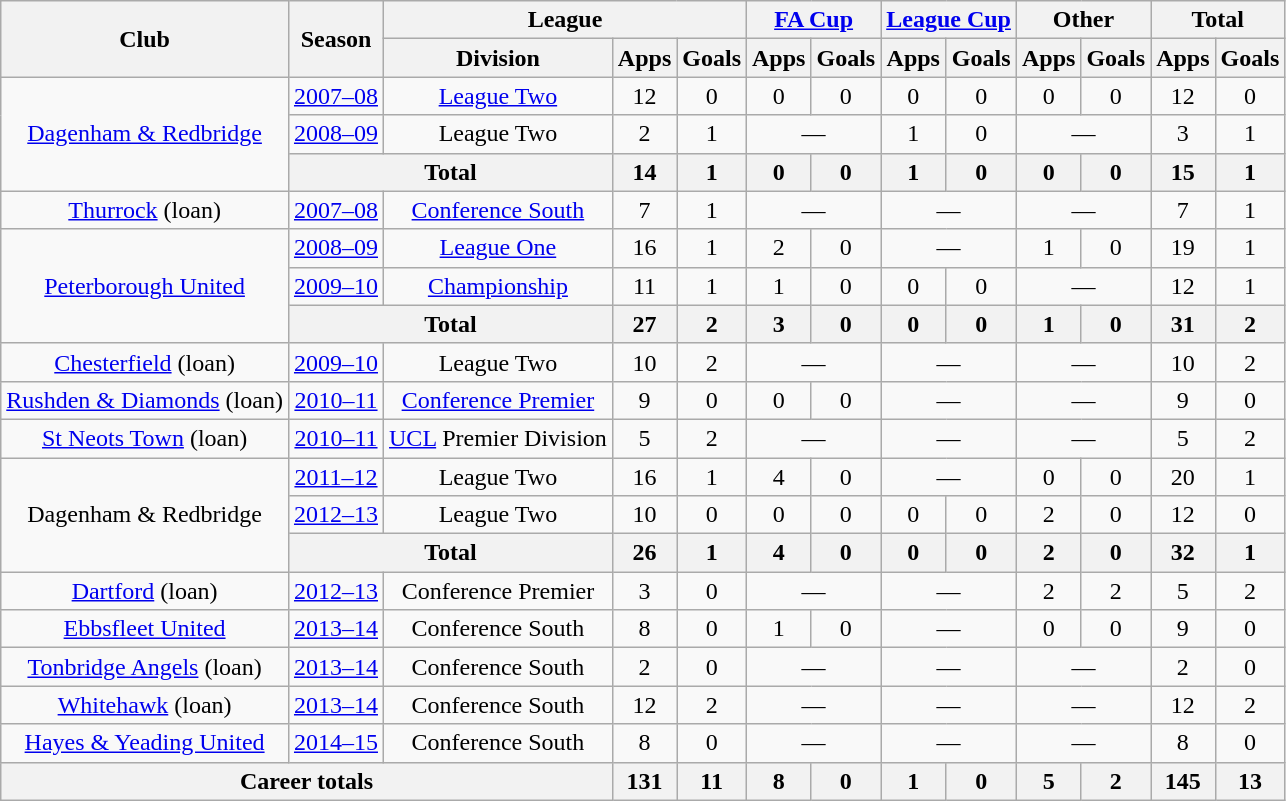<table class="wikitable" style="text-align: center;">
<tr>
<th rowspan="2">Club</th>
<th rowspan="2">Season</th>
<th colspan="3">League</th>
<th colspan="2"><a href='#'>FA Cup</a></th>
<th colspan="2"><a href='#'>League Cup</a></th>
<th colspan="2">Other</th>
<th colspan="2">Total</th>
</tr>
<tr>
<th>Division</th>
<th>Apps</th>
<th>Goals</th>
<th>Apps</th>
<th>Goals</th>
<th>Apps</th>
<th>Goals</th>
<th>Apps</th>
<th>Goals</th>
<th>Apps</th>
<th>Goals</th>
</tr>
<tr>
<td rowspan="3" valign="center"><a href='#'>Dagenham & Redbridge</a></td>
<td><a href='#'>2007–08</a></td>
<td><a href='#'>League Two</a></td>
<td>12</td>
<td>0</td>
<td>0</td>
<td>0</td>
<td>0</td>
<td>0</td>
<td>0</td>
<td>0</td>
<td>12</td>
<td>0</td>
</tr>
<tr>
<td><a href='#'>2008–09</a></td>
<td>League Two</td>
<td>2</td>
<td>1</td>
<td colspan="2">—</td>
<td>1</td>
<td>0</td>
<td colspan="2">—</td>
<td>3</td>
<td>1</td>
</tr>
<tr>
<th colspan="2">Total</th>
<th>14</th>
<th>1</th>
<th>0</th>
<th>0</th>
<th>1</th>
<th>0</th>
<th>0</th>
<th>0</th>
<th>15</th>
<th>1</th>
</tr>
<tr>
<td><a href='#'>Thurrock</a> (loan)</td>
<td><a href='#'>2007–08</a></td>
<td><a href='#'>Conference South</a></td>
<td>7</td>
<td>1</td>
<td colspan="2">—</td>
<td colspan="2">—</td>
<td colspan="2">—</td>
<td>7</td>
<td>1</td>
</tr>
<tr>
<td rowspan="3" valign="center"><a href='#'>Peterborough United</a></td>
<td><a href='#'>2008–09</a></td>
<td><a href='#'>League One</a></td>
<td>16</td>
<td>1</td>
<td>2</td>
<td>0</td>
<td colspan="2">—</td>
<td>1</td>
<td>0</td>
<td>19</td>
<td>1</td>
</tr>
<tr>
<td><a href='#'>2009–10</a></td>
<td><a href='#'>Championship</a></td>
<td>11</td>
<td>1</td>
<td>1</td>
<td>0</td>
<td>0</td>
<td>0</td>
<td colspan="2">—</td>
<td>12</td>
<td>1</td>
</tr>
<tr>
<th colspan="2">Total</th>
<th>27</th>
<th>2</th>
<th>3</th>
<th>0</th>
<th>0</th>
<th>0</th>
<th>1</th>
<th>0</th>
<th>31</th>
<th>2</th>
</tr>
<tr>
<td><a href='#'>Chesterfield</a> (loan)</td>
<td><a href='#'>2009–10</a></td>
<td>League Two</td>
<td>10</td>
<td>2</td>
<td colspan="2">—</td>
<td colspan="2">—</td>
<td colspan="2">—</td>
<td>10</td>
<td>2</td>
</tr>
<tr>
<td><a href='#'>Rushden & Diamonds</a> (loan)</td>
<td><a href='#'>2010–11</a></td>
<td><a href='#'>Conference Premier</a></td>
<td>9</td>
<td>0</td>
<td>0</td>
<td>0</td>
<td colspan="2">—</td>
<td colspan="2">—</td>
<td>9</td>
<td>0</td>
</tr>
<tr>
<td rowspan="1" valign="center"><a href='#'>St Neots Town</a> (loan)</td>
<td><a href='#'>2010–11</a></td>
<td><a href='#'>UCL</a> Premier Division</td>
<td>5</td>
<td>2</td>
<td colspan="2">—</td>
<td colspan="2">—</td>
<td colspan="2">—</td>
<td>5</td>
<td>2</td>
</tr>
<tr>
<td rowspan="3" valign="center">Dagenham & Redbridge</td>
<td><a href='#'>2011–12</a></td>
<td>League Two</td>
<td>16</td>
<td>1</td>
<td>4</td>
<td>0</td>
<td colspan="2">—</td>
<td>0</td>
<td>0</td>
<td>20</td>
<td>1</td>
</tr>
<tr>
<td><a href='#'>2012–13</a></td>
<td>League Two</td>
<td>10</td>
<td>0</td>
<td>0</td>
<td>0</td>
<td>0</td>
<td>0</td>
<td>2</td>
<td>0</td>
<td>12</td>
<td>0</td>
</tr>
<tr>
<th colspan="2">Total</th>
<th>26</th>
<th>1</th>
<th>4</th>
<th>0</th>
<th>0</th>
<th>0</th>
<th>2</th>
<th>0</th>
<th>32</th>
<th>1</th>
</tr>
<tr>
<td><a href='#'>Dartford</a> (loan)</td>
<td><a href='#'>2012–13</a></td>
<td>Conference Premier</td>
<td>3</td>
<td>0</td>
<td colspan="2">—</td>
<td colspan="2">—</td>
<td>2</td>
<td>2</td>
<td>5</td>
<td>2</td>
</tr>
<tr>
<td><a href='#'>Ebbsfleet United</a></td>
<td><a href='#'>2013–14</a></td>
<td>Conference South</td>
<td>8</td>
<td>0</td>
<td>1</td>
<td>0</td>
<td colspan="2">—</td>
<td>0</td>
<td>0</td>
<td>9</td>
<td>0</td>
</tr>
<tr>
<td><a href='#'>Tonbridge Angels</a> (loan)</td>
<td><a href='#'>2013–14</a></td>
<td>Conference South</td>
<td>2</td>
<td>0</td>
<td colspan="2">—</td>
<td colspan="2">—</td>
<td colspan="2">—</td>
<td>2</td>
<td>0</td>
</tr>
<tr>
<td><a href='#'>Whitehawk</a> (loan)</td>
<td><a href='#'>2013–14</a></td>
<td>Conference South</td>
<td>12</td>
<td>2</td>
<td colspan="2">—</td>
<td colspan="2">—</td>
<td colspan="2">—</td>
<td>12</td>
<td>2</td>
</tr>
<tr>
<td><a href='#'>Hayes & Yeading United</a></td>
<td><a href='#'>2014–15</a></td>
<td>Conference South</td>
<td>8</td>
<td>0</td>
<td colspan="2">—</td>
<td colspan="2">—</td>
<td colspan="2">—</td>
<td>8</td>
<td>0</td>
</tr>
<tr>
<th colspan="3">Career totals</th>
<th>131</th>
<th>11</th>
<th>8</th>
<th>0</th>
<th>1</th>
<th>0</th>
<th>5</th>
<th>2</th>
<th>145</th>
<th>13</th>
</tr>
</table>
